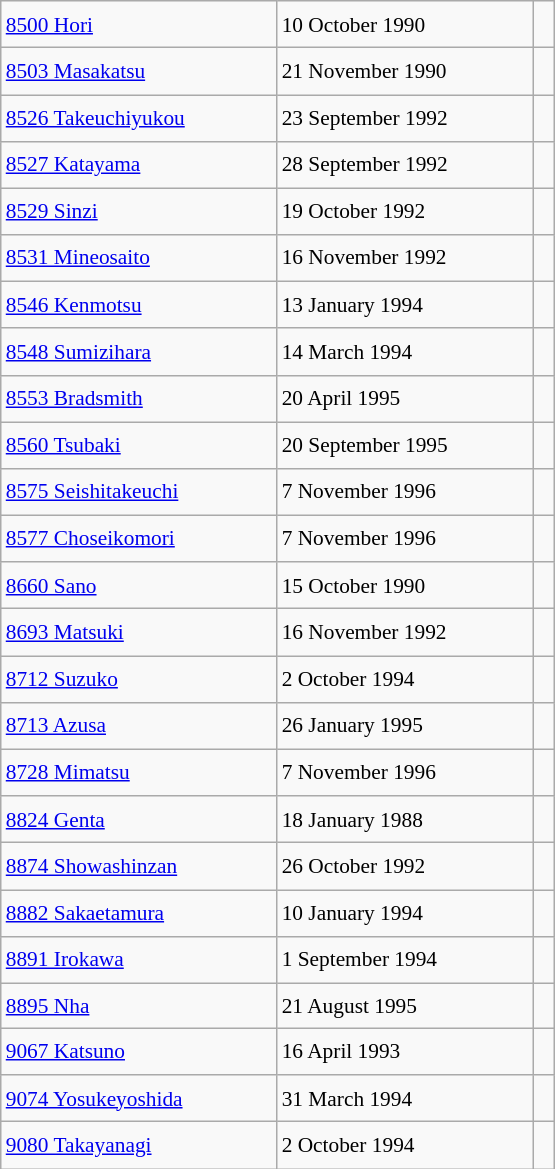<table class="wikitable" style="font-size: 89%; float: left; width: 26em; margin-right: 1em; line-height: 1.65em">
<tr>
<td><a href='#'>8500 Hori</a></td>
<td>10 October 1990</td>
<td><small></small> </td>
</tr>
<tr>
<td><a href='#'>8503 Masakatsu</a></td>
<td>21 November 1990</td>
<td><small></small> </td>
</tr>
<tr>
<td><a href='#'>8526 Takeuchiyukou</a></td>
<td>23 September 1992</td>
<td><small></small> </td>
</tr>
<tr>
<td><a href='#'>8527 Katayama</a></td>
<td>28 September 1992</td>
<td><small></small> </td>
</tr>
<tr>
<td><a href='#'>8529 Sinzi</a></td>
<td>19 October 1992</td>
<td><small></small> </td>
</tr>
<tr>
<td><a href='#'>8531 Mineosaito</a></td>
<td>16 November 1992</td>
<td><small></small> </td>
</tr>
<tr>
<td><a href='#'>8546 Kenmotsu</a></td>
<td>13 January 1994</td>
<td><small></small> </td>
</tr>
<tr>
<td><a href='#'>8548 Sumizihara</a></td>
<td>14 March 1994</td>
<td><small></small> </td>
</tr>
<tr>
<td><a href='#'>8553 Bradsmith</a></td>
<td>20 April 1995</td>
<td><small></small> </td>
</tr>
<tr>
<td><a href='#'>8560 Tsubaki</a></td>
<td>20 September 1995</td>
<td><small></small> </td>
</tr>
<tr>
<td><a href='#'>8575 Seishitakeuchi</a></td>
<td>7 November 1996</td>
<td><small></small> </td>
</tr>
<tr>
<td><a href='#'>8577 Choseikomori</a></td>
<td>7 November 1996</td>
<td><small></small> </td>
</tr>
<tr>
<td><a href='#'>8660 Sano</a></td>
<td>15 October 1990</td>
<td><small></small> </td>
</tr>
<tr>
<td><a href='#'>8693 Matsuki</a></td>
<td>16 November 1992</td>
<td><small></small> </td>
</tr>
<tr>
<td><a href='#'>8712 Suzuko</a></td>
<td>2 October 1994</td>
<td><small></small> </td>
</tr>
<tr>
<td><a href='#'>8713 Azusa</a></td>
<td>26 January 1995</td>
<td><small></small> </td>
</tr>
<tr>
<td><a href='#'>8728 Mimatsu</a></td>
<td>7 November 1996</td>
<td><small></small> </td>
</tr>
<tr>
<td><a href='#'>8824 Genta</a></td>
<td>18 January 1988</td>
<td><small></small> </td>
</tr>
<tr>
<td><a href='#'>8874 Showashinzan</a></td>
<td>26 October 1992</td>
<td><small></small> </td>
</tr>
<tr>
<td><a href='#'>8882 Sakaetamura</a></td>
<td>10 January 1994</td>
<td><small></small> </td>
</tr>
<tr>
<td><a href='#'>8891 Irokawa</a></td>
<td>1 September 1994</td>
<td><small></small> </td>
</tr>
<tr>
<td><a href='#'>8895 Nha</a></td>
<td>21 August 1995</td>
<td><small></small></td>
</tr>
<tr>
<td><a href='#'>9067 Katsuno</a></td>
<td>16 April 1993</td>
<td><small></small> </td>
</tr>
<tr>
<td><a href='#'>9074 Yosukeyoshida</a></td>
<td>31 March 1994</td>
<td><small></small> </td>
</tr>
<tr>
<td><a href='#'>9080 Takayanagi</a></td>
<td>2 October 1994</td>
<td><small></small> </td>
</tr>
</table>
